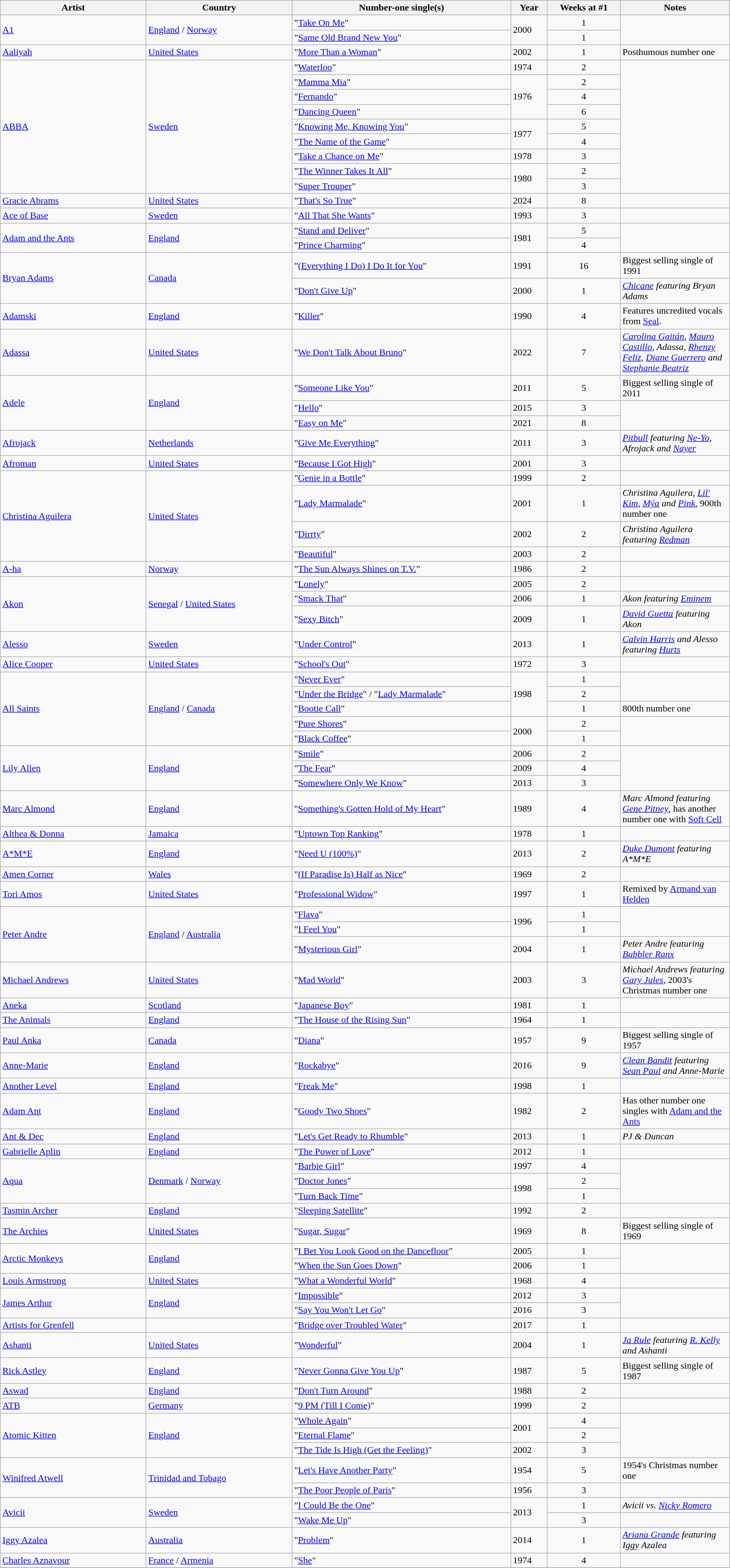<table class="wikitable">
<tr>
<th width="20%">Artist</th>
<th width="20%">Country</th>
<th width="30%">Number-one single(s)</th>
<th width="5%">Year</th>
<th width="10%">Weeks at #1</th>
<th width:"45%">Notes</th>
</tr>
<tr>
<td rowspan="2"><a href='#'>A1</a></td>
<td rowspan="2"><a href='#'>England</a> / <a href='#'>Norway</a></td>
<td>"<a href='#'>Take On Me</a>"</td>
<td rowspan="2">2000</td>
<td align=center>1</td>
<td rowspan="2"></td>
</tr>
<tr>
<td>"<a href='#'>Same Old Brand New You</a>"</td>
<td align=center>1</td>
</tr>
<tr>
<td><a href='#'>Aaliyah</a></td>
<td><a href='#'>United States</a></td>
<td>"<a href='#'>More Than a Woman</a>"</td>
<td>2002</td>
<td align=center>1</td>
<td>Posthumous number one</td>
</tr>
<tr>
<td rowspan="9"><a href='#'>ABBA</a></td>
<td rowspan="9"><a href='#'>Sweden</a></td>
<td>"<a href='#'>Waterloo</a>"</td>
<td>1974</td>
<td align=center>2</td>
<td rowspan="9"></td>
</tr>
<tr>
<td>"<a href='#'>Mamma Mia</a>"</td>
<td rowspan="3">1976</td>
<td align=center>2</td>
</tr>
<tr>
<td>"<a href='#'>Fernando</a>"</td>
<td align=center>4</td>
</tr>
<tr>
<td>"<a href='#'>Dancing Queen</a>"</td>
<td align=center>6</td>
</tr>
<tr>
<td>"<a href='#'>Knowing Me, Knowing You</a>"</td>
<td rowspan="2">1977</td>
<td align=center>5</td>
</tr>
<tr>
<td>"<a href='#'>The Name of the Game</a>"</td>
<td align=center>4</td>
</tr>
<tr>
<td>"<a href='#'>Take a Chance on Me</a>"</td>
<td>1978</td>
<td align=center>3</td>
</tr>
<tr>
<td>"<a href='#'>The Winner Takes It All</a>"</td>
<td rowspan="2">1980</td>
<td align=center>2</td>
</tr>
<tr>
<td>"<a href='#'>Super Trouper</a>"</td>
<td align=center>3</td>
</tr>
<tr>
<td><a href='#'>Gracie Abrams</a></td>
<td><a href='#'>United States</a></td>
<td>"<a href='#'>That's So True</a>"</td>
<td>2024</td>
<td align=center>8</td>
<td></td>
</tr>
<tr>
<td><a href='#'>Ace of Base</a></td>
<td><a href='#'>Sweden</a></td>
<td>"<a href='#'>All That She Wants</a>"</td>
<td>1993</td>
<td align=center>3</td>
<td></td>
</tr>
<tr>
<td rowspan="2"><a href='#'>Adam and the Ants</a></td>
<td rowspan="2"><a href='#'>England</a></td>
<td>"<a href='#'>Stand and Deliver</a>"</td>
<td rowspan="2">1981</td>
<td align=center>5</td>
<td rowspan="2"></td>
</tr>
<tr>
<td>"<a href='#'>Prince Charming</a>"</td>
<td align=center>4</td>
</tr>
<tr>
<td rowspan="2"><a href='#'>Bryan Adams</a></td>
<td rowspan="2"><a href='#'>Canada</a></td>
<td>"<a href='#'>(Everything I Do) I Do It for You</a>"</td>
<td>1991</td>
<td align=center>16</td>
<td>Biggest selling single of 1991</td>
</tr>
<tr>
<td>"<a href='#'>Don't Give Up</a>"</td>
<td>2000</td>
<td align=center>1</td>
<td><em><a href='#'>Chicane</a> featuring Bryan Adams</em></td>
</tr>
<tr>
<td><a href='#'>Adamski</a></td>
<td><a href='#'>England</a></td>
<td>"<a href='#'>Killer</a>"</td>
<td>1990</td>
<td align=center>4</td>
<td>Features uncredited vocals from <a href='#'>Seal</a>.</td>
</tr>
<tr>
<td><a href='#'>Adassa</a></td>
<td><a href='#'>United States</a></td>
<td>"<a href='#'>We Don't Talk About Bruno</a>"</td>
<td>2022</td>
<td align=center>7</td>
<td><em><a href='#'>Carolina Gaitán</a>, <a href='#'>Mauro Castillo</a>, Adassa, <a href='#'>Rhenzy Feliz</a>, <a href='#'>Diane Guerrero</a> and <a href='#'>Stephanie Beatriz</a></em></td>
</tr>
<tr>
<td rowspan="3"><a href='#'>Adele</a></td>
<td rowspan="3"><a href='#'>England</a></td>
<td>"<a href='#'>Someone Like You</a>"</td>
<td>2011</td>
<td align=center>5</td>
<td>Biggest selling single of 2011</td>
</tr>
<tr>
<td>"<a href='#'>Hello</a>"</td>
<td>2015</td>
<td align=center>3</td>
<td rowspan="2"></td>
</tr>
<tr>
<td>"<a href='#'>Easy on Me</a>"</td>
<td>2021</td>
<td align=center>8</td>
</tr>
<tr>
<td><a href='#'>Afrojack</a></td>
<td><a href='#'>Netherlands</a></td>
<td>"<a href='#'>Give Me Everything</a>"</td>
<td>2011</td>
<td align=center>3</td>
<td><em><a href='#'>Pitbull</a> featuring <a href='#'>Ne-Yo</a>, Afrojack and <a href='#'>Nayer</a></em></td>
</tr>
<tr>
<td><a href='#'>Afroman</a></td>
<td><a href='#'>United States</a></td>
<td>"<a href='#'>Because I Got High</a>"</td>
<td>2001</td>
<td align=center>3</td>
<td></td>
</tr>
<tr>
<td rowspan="4"><a href='#'>Christina Aguilera</a></td>
<td rowspan="4"><a href='#'>United States</a></td>
<td>"<a href='#'>Genie in a Bottle</a>"</td>
<td>1999</td>
<td align=center>2</td>
<td></td>
</tr>
<tr>
<td>"<a href='#'>Lady Marmalade</a>"</td>
<td>2001</td>
<td align=center>1</td>
<td><em>Christina Aguilera, <a href='#'>Lil' Kim</a>, <a href='#'>Mýa</a> and <a href='#'>Pink</a></em>, 900th number one</td>
</tr>
<tr>
<td>"<a href='#'>Dirrty</a>"</td>
<td>2002</td>
<td align=center>2</td>
<td><em>Christina Aguilera featuring <a href='#'>Redman</a></em></td>
</tr>
<tr>
<td>"<a href='#'>Beautiful</a>"</td>
<td>2003</td>
<td align=center>2</td>
<td></td>
</tr>
<tr>
<td><a href='#'>A-ha</a></td>
<td><a href='#'>Norway</a></td>
<td>"<a href='#'>The Sun Always Shines on T.V.</a>"</td>
<td>1986</td>
<td align=center>2</td>
<td></td>
</tr>
<tr>
<td rowspan="3"><a href='#'>Akon</a></td>
<td rowspan="3"><a href='#'>Senegal</a> / <a href='#'>United States</a></td>
<td>"<a href='#'>Lonely</a>"</td>
<td>2005</td>
<td align=center>2</td>
<td></td>
</tr>
<tr>
<td>"<a href='#'>Smack That</a>"</td>
<td>2006</td>
<td align=center>1</td>
<td><em>Akon featuring <a href='#'>Eminem</a></em></td>
</tr>
<tr>
<td>"<a href='#'>Sexy Bitch</a>"</td>
<td>2009</td>
<td align=center>1</td>
<td><em><a href='#'>David Guetta</a> featuring Akon</em></td>
</tr>
<tr>
<td><a href='#'>Alesso</a></td>
<td><a href='#'>Sweden</a></td>
<td>"<a href='#'>Under Control</a>"</td>
<td>2013</td>
<td align=center>1</td>
<td><em><a href='#'>Calvin Harris</a> and Alesso featuring <a href='#'>Hurts</a></em></td>
</tr>
<tr>
<td><a href='#'>Alice Cooper</a></td>
<td><a href='#'>United States</a></td>
<td>"<a href='#'>School's Out</a>"</td>
<td>1972</td>
<td align=center>3</td>
<td></td>
</tr>
<tr>
<td rowspan="5"><a href='#'>All Saints</a></td>
<td rowspan="5"><a href='#'>England</a> / <a href='#'>Canada</a></td>
<td>"<a href='#'>Never Ever</a>"</td>
<td rowspan="3">1998</td>
<td align=center>1</td>
<td rowspan="2"></td>
</tr>
<tr>
<td>"<a href='#'>Under the Bridge</a>" / "<a href='#'>Lady Marmalade</a>"</td>
<td align=center>2</td>
</tr>
<tr>
<td>"<a href='#'>Bootie Call</a>"</td>
<td align=center>1</td>
<td>800th number one</td>
</tr>
<tr>
<td>"<a href='#'>Pure Shores</a>"</td>
<td rowspan="2">2000</td>
<td align=center>2</td>
<td rowspan="2"></td>
</tr>
<tr>
<td>"<a href='#'>Black Coffee</a>"</td>
<td align=center>1</td>
</tr>
<tr>
<td rowspan="3"><a href='#'>Lily Allen</a></td>
<td rowspan="3"><a href='#'>England</a></td>
<td>"<a href='#'>Smile</a>"</td>
<td>2006</td>
<td align=center>2</td>
<td rowspan="3"></td>
</tr>
<tr>
<td>"<a href='#'>The Fear</a>"</td>
<td>2009</td>
<td align=center>4</td>
</tr>
<tr>
<td>"<a href='#'>Somewhere Only We Know</a>"</td>
<td>2013</td>
<td align=center>3</td>
</tr>
<tr>
<td><a href='#'>Marc Almond</a></td>
<td><a href='#'>England</a></td>
<td>"<a href='#'>Something's Gotten Hold of My Heart</a>"</td>
<td>1989</td>
<td align=center>4</td>
<td><em>Marc Almond featuring <a href='#'>Gene Pitney</a></em>, has another number one with <a href='#'>Soft Cell</a></td>
</tr>
<tr>
<td><a href='#'>Althea & Donna</a></td>
<td><a href='#'>Jamaica</a></td>
<td>"<a href='#'>Uptown Top Ranking</a>"</td>
<td>1978</td>
<td align=center>1</td>
<td></td>
</tr>
<tr>
<td><a href='#'>A*M*E</a></td>
<td><a href='#'>England</a></td>
<td>"<a href='#'>Need U (100%)</a>"</td>
<td>2013</td>
<td align=center>2</td>
<td><em><a href='#'>Duke Dumont</a> featuring A*M*E</em></td>
</tr>
<tr>
<td><a href='#'>Amen Corner</a></td>
<td><a href='#'>Wales</a></td>
<td>"<a href='#'>(If Paradise Is) Half as Nice</a>"</td>
<td>1969</td>
<td align=center>2</td>
<td></td>
</tr>
<tr>
<td><a href='#'>Tori Amos</a></td>
<td><a href='#'>United States</a></td>
<td>"<a href='#'>Professional Widow</a>"</td>
<td>1997</td>
<td align=center>1</td>
<td>Remixed by <a href='#'>Armand van Helden</a></td>
</tr>
<tr>
<td rowspan="3"><a href='#'>Peter Andre</a></td>
<td rowspan="3"><a href='#'>England</a> / <a href='#'>Australia</a></td>
<td>"<a href='#'>Flava</a>"</td>
<td rowspan="2">1996</td>
<td align=center>1</td>
<td rowspan="2"></td>
</tr>
<tr>
<td>"<a href='#'>I Feel You</a>"</td>
<td align=center>1</td>
</tr>
<tr>
<td>"<a href='#'>Mysterious Girl</a>"</td>
<td>2004</td>
<td align=center>1</td>
<td><em>Peter Andre featuring <a href='#'>Bubbler Ranx</a></em></td>
</tr>
<tr>
<td><a href='#'>Michael Andrews</a></td>
<td><a href='#'>United States</a></td>
<td>"<a href='#'>Mad World</a>"</td>
<td>2003</td>
<td align=center>3</td>
<td><em>Michael Andrews featuring <a href='#'>Gary Jules</a></em>, 2003's Christmas number one</td>
</tr>
<tr>
<td><a href='#'>Aneka</a></td>
<td><a href='#'>Scotland</a></td>
<td>"<a href='#'>Japanese Boy</a>"</td>
<td>1981</td>
<td align=center>1</td>
<td></td>
</tr>
<tr>
<td><a href='#'>The Animals</a></td>
<td><a href='#'>England</a></td>
<td>"<a href='#'>The House of the Rising Sun</a>"</td>
<td>1964</td>
<td align=center>1</td>
<td></td>
</tr>
<tr>
<td><a href='#'>Paul Anka</a></td>
<td><a href='#'>Canada</a></td>
<td>"<a href='#'>Diana</a>"</td>
<td>1957</td>
<td align=center>9</td>
<td>Biggest selling single of 1957</td>
</tr>
<tr>
<td><a href='#'>Anne-Marie</a></td>
<td><a href='#'>England</a></td>
<td>"<a href='#'>Rockabye</a>"</td>
<td>2016</td>
<td align=center>9</td>
<td><em><a href='#'>Clean Bandit</a> featuring <a href='#'>Sean Paul</a> and Anne-Marie</em></td>
</tr>
<tr>
<td><a href='#'>Another Level</a></td>
<td><a href='#'>England</a></td>
<td>"<a href='#'>Freak Me</a>"</td>
<td>1998</td>
<td align=center>1</td>
<td></td>
</tr>
<tr>
<td><a href='#'>Adam Ant</a></td>
<td><a href='#'>England</a></td>
<td>"<a href='#'>Goody Two Shoes</a>"</td>
<td>1982</td>
<td align=center>2</td>
<td>Has other number one singles with <a href='#'>Adam and the Ants</a></td>
</tr>
<tr>
<td><a href='#'>Ant & Dec</a></td>
<td><a href='#'>England</a></td>
<td>"<a href='#'>Let's Get Ready to Rhumble</a>"</td>
<td>2013</td>
<td align=center>1</td>
<td><em>PJ & Duncan</em></td>
</tr>
<tr>
<td><a href='#'>Gabrielle Aplin</a></td>
<td><a href='#'>England</a></td>
<td>"<a href='#'>The Power of Love</a>"</td>
<td>2012</td>
<td align=center>1</td>
<td></td>
</tr>
<tr>
<td rowspan="3"><a href='#'>Aqua</a></td>
<td rowspan="3"><a href='#'>Denmark</a> / <a href='#'>Norway</a></td>
<td>"<a href='#'>Barbie Girl</a>"</td>
<td>1997</td>
<td align=center>4</td>
<td rowspan="3"></td>
</tr>
<tr>
<td>"<a href='#'>Doctor Jones</a>"</td>
<td rowspan="2">1998</td>
<td align=center>2</td>
</tr>
<tr>
<td>"<a href='#'>Turn Back Time</a>"</td>
<td align=center>1</td>
</tr>
<tr>
<td><a href='#'>Tasmin Archer</a></td>
<td><a href='#'>England</a></td>
<td>"<a href='#'>Sleeping Satellite</a>"</td>
<td>1992</td>
<td align=center>2</td>
<td></td>
</tr>
<tr>
<td><a href='#'>The Archies</a></td>
<td><a href='#'>United States</a></td>
<td>"<a href='#'>Sugar, Sugar</a>"</td>
<td>1969</td>
<td align=center>8</td>
<td>Biggest selling single of 1969</td>
</tr>
<tr>
<td rowspan="2"><a href='#'>Arctic Monkeys</a></td>
<td rowspan="2"><a href='#'>England</a></td>
<td>"<a href='#'>I Bet You Look Good on the Dancefloor</a>"</td>
<td>2005</td>
<td align=center>1</td>
<td rowspan="2"></td>
</tr>
<tr>
<td>"<a href='#'>When the Sun Goes Down</a>"</td>
<td>2006</td>
<td align=center>1</td>
</tr>
<tr>
<td><a href='#'>Louis Armstrong</a></td>
<td><a href='#'>United States</a></td>
<td>"<a href='#'>What a Wonderful World</a>"</td>
<td>1968</td>
<td align=center>4</td>
<td></td>
</tr>
<tr>
<td rowspan="2"><a href='#'>James Arthur</a></td>
<td rowspan="2"><a href='#'>England</a></td>
<td>"<a href='#'>Impossible</a>"</td>
<td>2012</td>
<td align=center>3</td>
<td rowspan="2"></td>
</tr>
<tr>
<td>"<a href='#'>Say You Won't Let Go</a>"</td>
<td>2016</td>
<td align=center>3</td>
</tr>
<tr>
<td><a href='#'>Artists for Grenfell</a></td>
<td></td>
<td>"<a href='#'>Bridge over Troubled Water</a>"</td>
<td>2017</td>
<td align=center>1</td>
<td></td>
</tr>
<tr>
<td><a href='#'>Ashanti</a></td>
<td><a href='#'>United States</a></td>
<td>"<a href='#'>Wonderful</a>"</td>
<td>2004</td>
<td align=center>1</td>
<td><em><a href='#'>Ja Rule</a> featuring <a href='#'>R. Kelly</a> and Ashanti</em></td>
</tr>
<tr>
<td><a href='#'>Rick Astley</a></td>
<td><a href='#'>England</a></td>
<td>"<a href='#'>Never Gonna Give You Up</a>"</td>
<td>1987</td>
<td align=center>5</td>
<td>Biggest selling single of 1987</td>
</tr>
<tr>
<td><a href='#'>Aswad</a></td>
<td><a href='#'>England</a></td>
<td>"<a href='#'>Don't Turn Around</a>"</td>
<td>1988</td>
<td align=center>2</td>
<td></td>
</tr>
<tr>
<td><a href='#'>ATB</a></td>
<td><a href='#'>Germany</a></td>
<td>"<a href='#'>9 PM (Till I Come)</a>"</td>
<td>1999</td>
<td align=center>2</td>
<td></td>
</tr>
<tr>
<td rowspan="3"><a href='#'>Atomic Kitten</a></td>
<td rowspan="3"><a href='#'>England</a></td>
<td>"<a href='#'>Whole Again</a>"</td>
<td rowspan="2">2001</td>
<td align=center>4</td>
<td rowspan="3"></td>
</tr>
<tr>
<td>"<a href='#'>Eternal Flame</a>"</td>
<td align=center>2</td>
</tr>
<tr>
<td>"<a href='#'>The Tide Is High (Get the Feeling)</a>"</td>
<td>2002</td>
<td align=center>3</td>
</tr>
<tr>
<td rowspan="2"><a href='#'>Winifred Atwell</a></td>
<td rowspan="2"><a href='#'>Trinidad and Tobago</a></td>
<td>"<a href='#'>Let's Have Another Party</a>"</td>
<td>1954</td>
<td align=center>5</td>
<td>1954's Christmas number one</td>
</tr>
<tr>
<td>"<a href='#'>The Poor People of Paris</a>"</td>
<td>1956</td>
<td align=center>3</td>
<td></td>
</tr>
<tr>
<td rowspan="2"><a href='#'>Avicii</a></td>
<td rowspan="2"><a href='#'>Sweden</a></td>
<td>"<a href='#'>I Could Be the One</a>"</td>
<td rowspan="2">2013</td>
<td align=center>1</td>
<td><em>Avicii vs. <a href='#'>Nicky Romero</a></em></td>
</tr>
<tr>
<td>"<a href='#'>Wake Me Up</a>"</td>
<td align=center>3</td>
<td></td>
</tr>
<tr>
<td><a href='#'>Iggy Azalea</a></td>
<td><a href='#'>Australia</a></td>
<td>"<a href='#'>Problem</a>"</td>
<td>2014</td>
<td align=center>1</td>
<td><em><a href='#'>Ariana Grande</a> featuring Iggy Azalea</em></td>
</tr>
<tr>
<td><a href='#'>Charles Aznavour</a></td>
<td><a href='#'>France</a> / <a href='#'>Armenia</a></td>
<td>"<a href='#'>She</a>"</td>
<td>1974</td>
<td align=center>4</td>
<td></td>
</tr>
<tr>
</tr>
</table>
